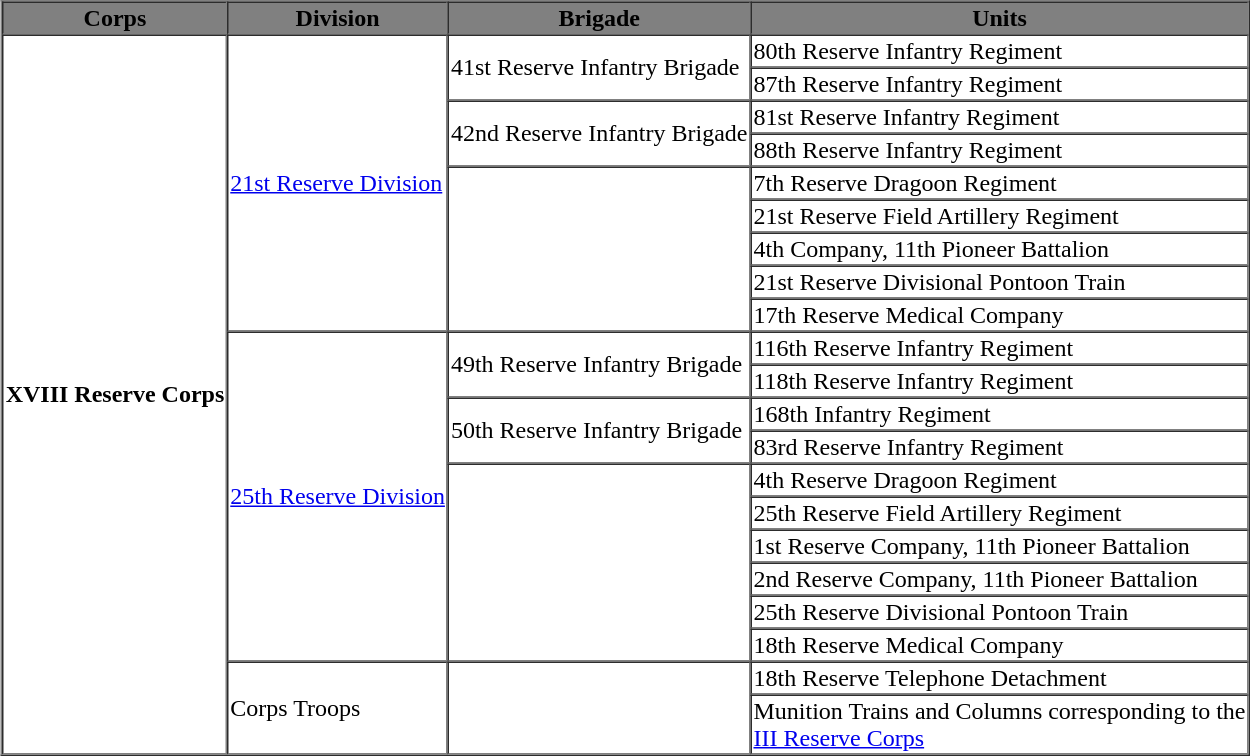<table style="float: right;" border="1" cellpadding="1" cellspacing="0" style="font-size: 100%; border: gray solid 1px; border-collapse: collapse; text-align: center;">
<tr style="background-color:grey; color:black;">
<th>Corps</th>
<th>Division</th>
<th>Brigade</th>
<th>Units</th>
</tr>
<tr>
<td ROWSPAN=21><strong>XVIII Reserve Corps</strong></td>
<td ROWSPAN=9><a href='#'>21st Reserve Division</a></td>
<td ROWSPAN=2>41st Reserve Infantry Brigade</td>
<td>80th Reserve Infantry Regiment</td>
</tr>
<tr>
<td>87th Reserve Infantry Regiment</td>
</tr>
<tr>
<td ROWSPAN=2>42nd Reserve Infantry Brigade</td>
<td>81st Reserve Infantry Regiment</td>
</tr>
<tr>
<td>88th Reserve Infantry Regiment</td>
</tr>
<tr>
<td ROWSPAN=5></td>
<td>7th Reserve Dragoon Regiment</td>
</tr>
<tr>
<td>21st Reserve Field Artillery Regiment</td>
</tr>
<tr>
<td>4th Company, 11th Pioneer Battalion</td>
</tr>
<tr>
<td>21st Reserve Divisional Pontoon Train</td>
</tr>
<tr>
<td>17th Reserve Medical Company</td>
</tr>
<tr>
<td ROWSPAN=10><a href='#'>25th Reserve Division</a></td>
<td ROWSPAN=2>49th Reserve Infantry Brigade</td>
<td>116th Reserve Infantry Regiment</td>
</tr>
<tr>
<td>118th Reserve Infantry Regiment</td>
</tr>
<tr>
<td ROWSPAN=2>50th Reserve Infantry Brigade</td>
<td>168th Infantry Regiment</td>
</tr>
<tr>
<td>83rd Reserve Infantry Regiment</td>
</tr>
<tr>
<td ROWSPAN=6></td>
<td>4th Reserve Dragoon Regiment</td>
</tr>
<tr>
<td>25th Reserve Field Artillery Regiment</td>
</tr>
<tr>
<td>1st Reserve Company, 11th Pioneer Battalion</td>
</tr>
<tr>
<td>2nd Reserve Company, 11th Pioneer Battalion</td>
</tr>
<tr>
<td>25th Reserve Divisional Pontoon Train</td>
</tr>
<tr>
<td>18th Reserve Medical Company</td>
</tr>
<tr>
<td ROWSPAN=2>Corps Troops</td>
<td ROWSPAN=2></td>
<td>18th Reserve Telephone Detachment</td>
</tr>
<tr>
<td>Munition Trains and Columns corresponding to the<br><a href='#'>III Reserve Corps</a></td>
</tr>
</table>
